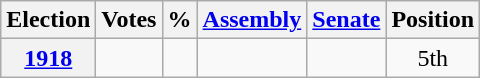<table class="wikitable" style="text-align:center">
<tr>
<th>Election</th>
<th><strong>Votes</strong></th>
<th>%</th>
<th><a href='#'>Assembly</a></th>
<th><a href='#'>Senate</a></th>
<th><strong>Position</strong></th>
</tr>
<tr>
<th><a href='#'>1918</a></th>
<td></td>
<td></td>
<td></td>
<td></td>
<td>5th</td>
</tr>
</table>
